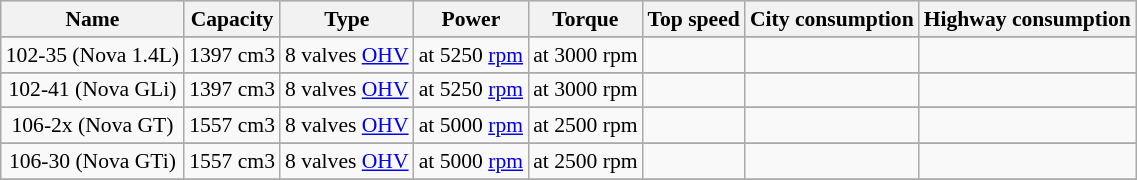<table class="wikitable" style="text-align: center; font-size: 90%;">
<tr style="background:#DCDCDC" align="center" valign="middle">
<th>Name</th>
<th>Capacity</th>
<th>Type</th>
<th>Power</th>
<th>Torque</th>
<th>Top speed</th>
<th>City consumption</th>
<th>Highway consumption</th>
</tr>
<tr>
</tr>
<tr>
<td>102-35 (Nova 1.4L)</td>
<td>1397 cm3</td>
<td>8 valves <a href='#'>OHV</a></td>
<td> at 5250 <a href='#'>rpm</a></td>
<td> at 3000 rpm</td>
<td></td>
<td></td>
<td></td>
</tr>
<tr>
</tr>
<tr>
<td>102-41 (Nova GLi)</td>
<td>1397 cm3</td>
<td>8 valves <a href='#'>OHV</a></td>
<td> at 5250 <a href='#'>rpm</a></td>
<td> at 3000 rpm</td>
<td></td>
<td></td>
<td></td>
</tr>
<tr>
</tr>
<tr>
<td>106-2x (Nova GT)</td>
<td>1557 cm3</td>
<td>8 valves <a href='#'>OHV</a></td>
<td> at 5000 <a href='#'>rpm</a></td>
<td> at 2500 rpm</td>
<td></td>
<td></td>
<td></td>
</tr>
<tr>
</tr>
<tr>
<td>106-30 (Nova GTi)</td>
<td>1557 cm3</td>
<td>8 valves <a href='#'>OHV</a></td>
<td> at 5000 <a href='#'>rpm</a></td>
<td> at 2500 rpm</td>
<td></td>
<td></td>
<td></td>
</tr>
<tr>
</tr>
</table>
